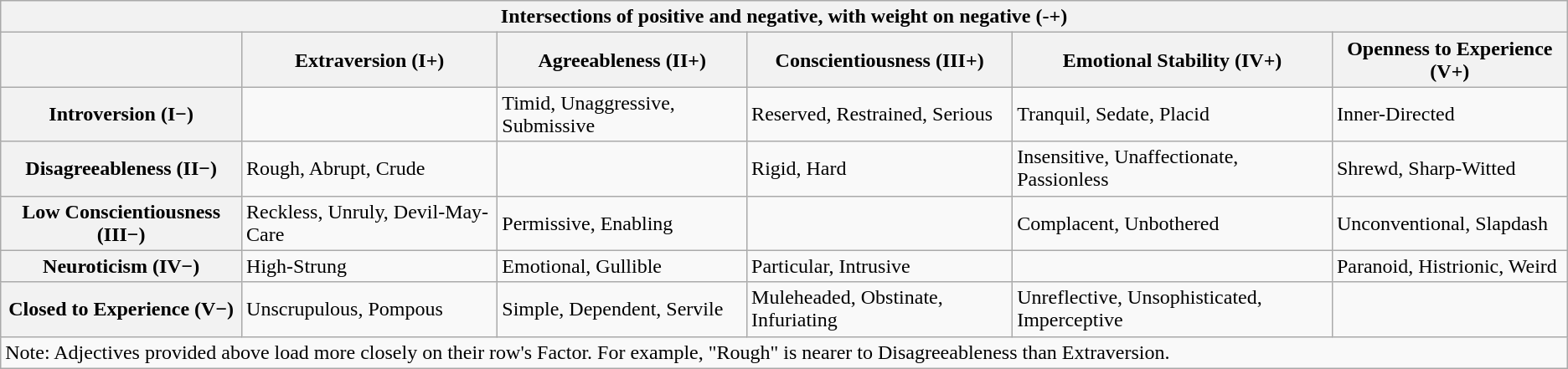<table class="wikitable">
<tr>
<th colspan="6">Intersections of positive and negative, with weight on negative (-+)</th>
</tr>
<tr>
<th></th>
<th>Extraversion (I+)</th>
<th>Agreeableness (II+)</th>
<th>Conscientiousness (III+)</th>
<th>Emotional Stability (IV+)</th>
<th>Openness to Experience (V+)</th>
</tr>
<tr>
<th>Introversion (I−)</th>
<td></td>
<td>Timid, Unaggressive, Submissive</td>
<td>Reserved, Restrained, Serious</td>
<td>Tranquil, Sedate, Placid</td>
<td>Inner-Directed</td>
</tr>
<tr>
<th>Disagreeableness (II−)</th>
<td>Rough, Abrupt, Crude</td>
<td></td>
<td>Rigid, Hard</td>
<td>Insensitive, Unaffectionate, Passionless</td>
<td>Shrewd, Sharp-Witted</td>
</tr>
<tr>
<th>Low Conscientiousness (III−)</th>
<td>Reckless, Unruly, Devil-May-Care</td>
<td>Permissive, Enabling</td>
<td></td>
<td>Complacent, Unbothered</td>
<td>Unconventional, Slapdash</td>
</tr>
<tr>
<th>Neuroticism (IV−)</th>
<td>High-Strung</td>
<td>Emotional, Gullible</td>
<td>Particular, Intrusive</td>
<td></td>
<td>Paranoid, Histrionic, Weird</td>
</tr>
<tr>
<th>Closed to Experience (V−)</th>
<td>Unscrupulous, Pompous</td>
<td>Simple, Dependent, Servile</td>
<td>Muleheaded, Obstinate, Infuriating</td>
<td>Unreflective, Unsophisticated, Imperceptive</td>
<td></td>
</tr>
<tr>
<td colspan="6">Note: Adjectives provided above load more closely on their row's Factor. For example, "Rough" is nearer to Disagreeableness than Extraversion.</td>
</tr>
</table>
